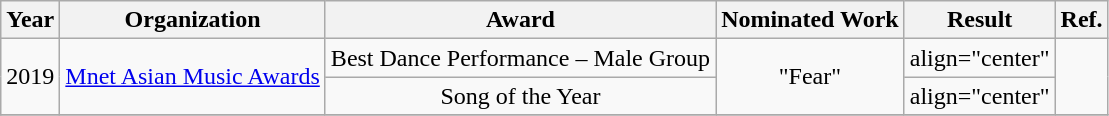<table class="wikitable sortable plainrowheaders">
<tr>
<th scope="col">Year</th>
<th scope="col">Organization</th>
<th scope="col">Award</th>
<th scope="col">Nominated Work</th>
<th scope="col">Result</th>
<th scope="col">Ref.</th>
</tr>
<tr>
<td rowspan="2" align="center">2019</td>
<td rowspan="2" align="center"><a href='#'>Mnet Asian Music Awards</a></td>
<td align="center">Best Dance Performance – Male Group</td>
<td rowspan="2" align="center">"Fear"</td>
<td>align="center" </td>
<td rowspan="2" align="center"></td>
</tr>
<tr>
<td align="center">Song of the Year</td>
<td>align="center" </td>
</tr>
<tr>
</tr>
</table>
